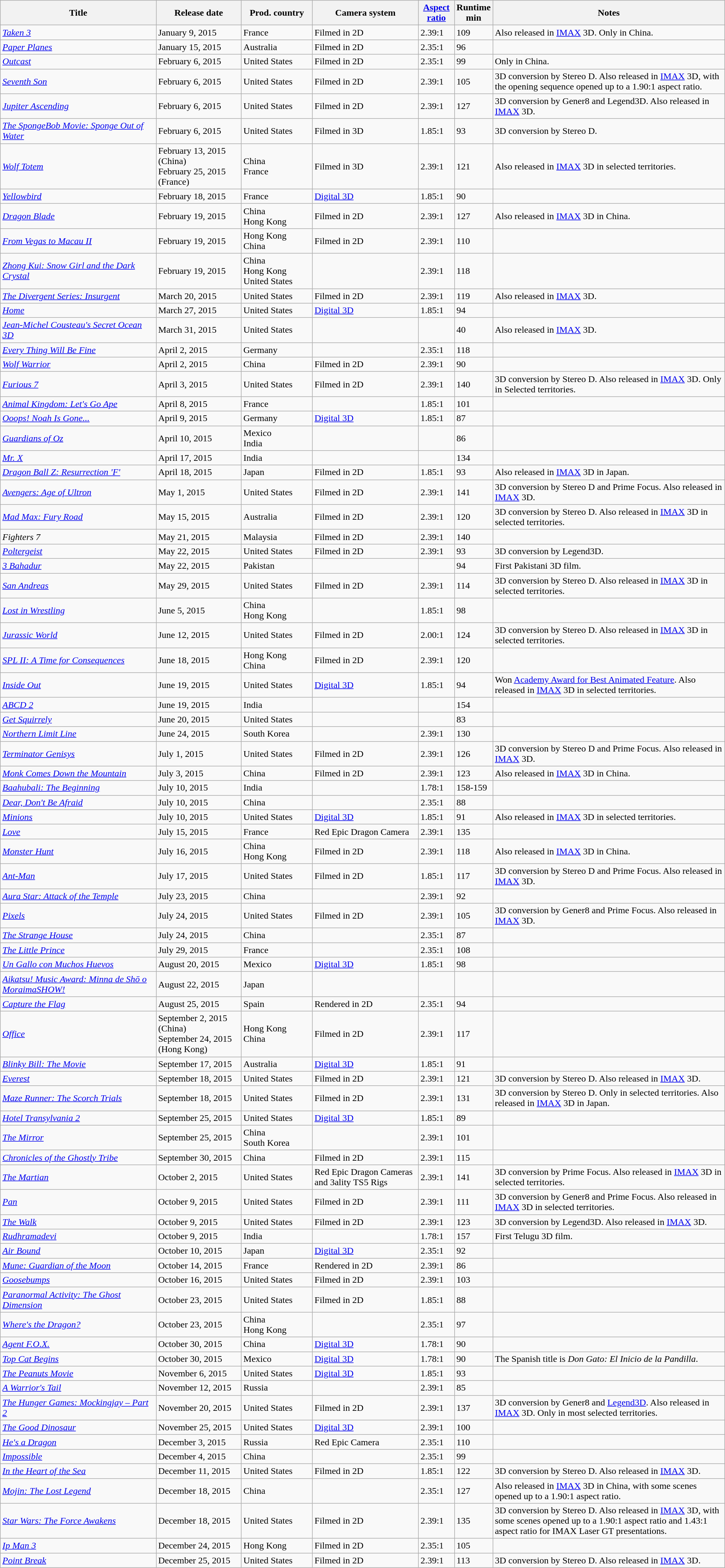<table class="wikitable sortable" width="100%">
<tr>
<th width="22%">Title</th>
<th width="12%">Release date</th>
<th width="10%">Prod. country</th>
<th width="15%">Camera system</th>
<th width="5%"><a href='#'>Aspect ratio</a></th>
<th width="3%">Runtime min</th>
<th width="33%" class="unsortable">Notes</th>
</tr>
<tr>
<td><em><a href='#'>Taken 3</a></em></td>
<td>January 9, 2015</td>
<td>France</td>
<td>Filmed in 2D</td>
<td>2.39:1</td>
<td>109</td>
<td>Also released in <a href='#'>IMAX</a> 3D. Only in China.</td>
</tr>
<tr>
<td><em><a href='#'>Paper Planes</a></em></td>
<td>January 15, 2015</td>
<td>Australia</td>
<td>Filmed in 2D</td>
<td>2.35:1</td>
<td>96</td>
<td></td>
</tr>
<tr>
<td><em><a href='#'>Outcast</a></em></td>
<td>February 6, 2015</td>
<td>United States</td>
<td>Filmed in 2D</td>
<td>2.35:1</td>
<td>99</td>
<td>Only in China.</td>
</tr>
<tr>
<td><em><a href='#'>Seventh Son</a></em></td>
<td>February 6, 2015</td>
<td>United States</td>
<td>Filmed in 2D</td>
<td>2.39:1</td>
<td>105</td>
<td>3D conversion by Stereo D. Also released in <a href='#'>IMAX</a> 3D, with the opening sequence opened up to a 1.90:1 aspect ratio.</td>
</tr>
<tr>
<td><em><a href='#'>Jupiter Ascending</a></em></td>
<td>February 6, 2015</td>
<td>United States</td>
<td>Filmed in 2D</td>
<td>2.39:1</td>
<td>127</td>
<td>3D conversion by Gener8 and Legend3D. Also released in <a href='#'>IMAX</a> 3D.</td>
</tr>
<tr>
<td><em><a href='#'>The SpongeBob Movie: Sponge Out of Water</a></em></td>
<td>February 6, 2015</td>
<td>United States</td>
<td>Filmed in 3D</td>
<td>1.85:1</td>
<td>93</td>
<td>3D conversion by Stereo D.</td>
</tr>
<tr>
<td><em><a href='#'>Wolf Totem</a></em></td>
<td>February 13, 2015 (China)<br>February 25, 2015 (France)</td>
<td>China<br>France</td>
<td>Filmed in 3D</td>
<td>2.39:1</td>
<td>121</td>
<td>Also released in <a href='#'>IMAX</a> 3D in selected territories.</td>
</tr>
<tr>
<td><em><a href='#'>Yellowbird</a></em></td>
<td>February 18, 2015</td>
<td>France</td>
<td><a href='#'>Digital 3D</a></td>
<td>1.85:1</td>
<td>90</td>
<td></td>
</tr>
<tr>
<td><em><a href='#'>Dragon Blade</a></em></td>
<td>February 19, 2015</td>
<td>China<br>Hong Kong</td>
<td>Filmed in 2D</td>
<td>2.39:1</td>
<td>127</td>
<td>Also released in <a href='#'>IMAX</a> 3D in China.</td>
</tr>
<tr>
<td><em><a href='#'>From Vegas to Macau II</a></em></td>
<td>February 19, 2015</td>
<td>Hong Kong<br>China</td>
<td>Filmed in 2D</td>
<td>2.39:1</td>
<td>110</td>
<td></td>
</tr>
<tr>
<td><em><a href='#'>Zhong Kui: Snow Girl and the Dark Crystal</a></em></td>
<td>February 19, 2015</td>
<td>China<br>Hong Kong<br>
United States</td>
<td></td>
<td>2.39:1</td>
<td>118</td>
<td></td>
</tr>
<tr>
<td><em><a href='#'>The Divergent Series: Insurgent</a></em></td>
<td>March 20, 2015</td>
<td>United States</td>
<td>Filmed in 2D</td>
<td>2.39:1</td>
<td>119</td>
<td>Also released in <a href='#'>IMAX</a> 3D.</td>
</tr>
<tr>
<td><em><a href='#'>Home</a></em></td>
<td>March 27, 2015</td>
<td>United States</td>
<td><a href='#'>Digital 3D</a></td>
<td>1.85:1</td>
<td>94</td>
<td></td>
</tr>
<tr>
<td><em><a href='#'>Jean-Michel Cousteau's Secret Ocean 3D</a></em></td>
<td>March 31, 2015</td>
<td>United States</td>
<td></td>
<td></td>
<td>40</td>
<td>Also released in <a href='#'>IMAX</a> 3D.</td>
</tr>
<tr>
<td><em><a href='#'>Every Thing Will Be Fine</a></em></td>
<td>April 2, 2015</td>
<td>Germany</td>
<td></td>
<td>2.35:1</td>
<td>118</td>
<td></td>
</tr>
<tr>
<td><em><a href='#'>Wolf Warrior</a></em></td>
<td>April 2, 2015</td>
<td>China</td>
<td>Filmed in 2D</td>
<td>2.39:1</td>
<td>90</td>
<td></td>
</tr>
<tr>
<td><em><a href='#'>Furious 7</a></em></td>
<td>April 3, 2015</td>
<td>United States</td>
<td>Filmed in 2D</td>
<td>2.39:1</td>
<td>140</td>
<td>3D conversion by Stereo D. Also released in <a href='#'>IMAX</a> 3D. Only in Selected territories.</td>
</tr>
<tr>
<td><em><a href='#'>Animal Kingdom: Let's Go Ape</a></em></td>
<td>April 8, 2015</td>
<td>France</td>
<td></td>
<td>1.85:1</td>
<td>101</td>
<td></td>
</tr>
<tr>
<td><em><a href='#'>Ooops! Noah Is Gone...</a></em></td>
<td>April 9, 2015</td>
<td>Germany</td>
<td><a href='#'>Digital 3D</a></td>
<td>1.85:1</td>
<td>87</td>
<td></td>
</tr>
<tr>
<td><em><a href='#'>Guardians of Oz</a></em></td>
<td>April 10, 2015</td>
<td>Mexico<br>India</td>
<td></td>
<td></td>
<td>86</td>
<td></td>
</tr>
<tr>
<td><em><a href='#'>Mr. X</a></em></td>
<td>April 17, 2015</td>
<td>India</td>
<td></td>
<td></td>
<td>134</td>
<td></td>
</tr>
<tr>
<td><em><a href='#'>Dragon Ball Z: Resurrection 'F'</a></em></td>
<td>April 18, 2015</td>
<td>Japan</td>
<td>Filmed in 2D</td>
<td>1.85:1</td>
<td>93</td>
<td>Also released in <a href='#'>IMAX</a> 3D in Japan.</td>
</tr>
<tr>
<td><em><a href='#'>Avengers: Age of Ultron</a></em></td>
<td>May 1, 2015</td>
<td>United States</td>
<td>Filmed in 2D</td>
<td>2.39:1</td>
<td>141</td>
<td>3D conversion by Stereo D and Prime Focus. Also released in <a href='#'>IMAX</a> 3D.</td>
</tr>
<tr>
<td><em><a href='#'>Mad Max: Fury Road</a></em></td>
<td>May 15, 2015</td>
<td>Australia</td>
<td>Filmed in 2D</td>
<td>2.39:1</td>
<td>120</td>
<td>3D conversion by Stereo D. Also released in <a href='#'>IMAX</a> 3D in selected territories.</td>
</tr>
<tr>
<td><em>Fighters 7</em></td>
<td>May 21, 2015</td>
<td>Malaysia</td>
<td>Filmed in 2D</td>
<td>2.39:1</td>
<td>140</td>
<td></td>
</tr>
<tr>
<td><em><a href='#'>Poltergeist</a></em></td>
<td>May 22, 2015</td>
<td>United States</td>
<td>Filmed in 2D</td>
<td>2.39:1</td>
<td>93</td>
<td>3D conversion by Legend3D.</td>
</tr>
<tr>
<td><em><a href='#'>3 Bahadur</a></em></td>
<td>May 22, 2015</td>
<td>Pakistan</td>
<td></td>
<td></td>
<td>94</td>
<td>First Pakistani 3D film.</td>
</tr>
<tr>
<td><em><a href='#'>San Andreas</a></em></td>
<td>May 29, 2015</td>
<td>United States</td>
<td>Filmed in 2D</td>
<td>2.39:1</td>
<td>114</td>
<td>3D conversion by Stereo D. Also released in <a href='#'>IMAX</a> 3D in selected territories.</td>
</tr>
<tr>
<td><em><a href='#'>Lost in Wrestling</a></em></td>
<td>June 5, 2015</td>
<td>China<br>Hong Kong</td>
<td></td>
<td>1.85:1</td>
<td>98</td>
<td></td>
</tr>
<tr>
<td><em><a href='#'>Jurassic World</a></em></td>
<td>June 12, 2015</td>
<td>United States</td>
<td>Filmed in 2D</td>
<td>2.00:1</td>
<td>124</td>
<td>3D conversion by Stereo D. Also released in <a href='#'>IMAX</a> 3D in selected territories.</td>
</tr>
<tr>
<td><em><a href='#'>SPL II: A Time for Consequences</a></em></td>
<td>June 18, 2015</td>
<td>Hong Kong<br>China</td>
<td>Filmed in 2D</td>
<td>2.39:1</td>
<td>120</td>
<td></td>
</tr>
<tr>
<td><em><a href='#'>Inside Out</a></em></td>
<td>June 19, 2015</td>
<td>United States</td>
<td><a href='#'>Digital 3D</a></td>
<td>1.85:1</td>
<td>94</td>
<td>Won <a href='#'>Academy Award for Best Animated Feature</a>. Also released in <a href='#'>IMAX</a> 3D in selected territories.</td>
</tr>
<tr>
<td><em><a href='#'>ABCD 2</a></em></td>
<td>June 19, 2015</td>
<td>India</td>
<td></td>
<td></td>
<td>154</td>
<td></td>
</tr>
<tr>
<td><em><a href='#'>Get Squirrely</a></em></td>
<td>June 20, 2015</td>
<td>United States</td>
<td></td>
<td></td>
<td>83</td>
<td></td>
</tr>
<tr>
<td><em><a href='#'>Northern Limit Line</a></em></td>
<td>June 24, 2015</td>
<td>South Korea</td>
<td></td>
<td>2.39:1</td>
<td>130</td>
<td></td>
</tr>
<tr>
<td><em><a href='#'>Terminator Genisys</a></em></td>
<td>July 1, 2015</td>
<td>United States</td>
<td>Filmed in 2D</td>
<td>2.39:1</td>
<td>126</td>
<td>3D conversion by Stereo D and Prime Focus. Also released in <a href='#'>IMAX</a> 3D.</td>
</tr>
<tr>
<td><em><a href='#'>Monk Comes Down the Mountain</a></em></td>
<td>July 3, 2015</td>
<td>China</td>
<td>Filmed in 2D</td>
<td>2.39:1</td>
<td>123</td>
<td>Also released in <a href='#'>IMAX</a> 3D in China.</td>
</tr>
<tr>
<td><em><a href='#'>Baahubali: The Beginning</a></em></td>
<td>July 10, 2015</td>
<td>India</td>
<td></td>
<td>1.78:1</td>
<td>158-159</td>
<td></td>
</tr>
<tr>
<td><em><a href='#'>Dear, Don't Be Afraid</a></em></td>
<td>July 10, 2015</td>
<td>China</td>
<td></td>
<td>2.35:1</td>
<td>88</td>
<td></td>
</tr>
<tr>
<td><em><a href='#'>Minions</a></em></td>
<td>July 10, 2015</td>
<td>United States</td>
<td><a href='#'>Digital 3D</a></td>
<td>1.85:1</td>
<td>91</td>
<td>Also released in <a href='#'>IMAX</a> 3D in selected territories.</td>
</tr>
<tr>
<td><em><a href='#'>Love</a></em></td>
<td>July 15, 2015</td>
<td>France</td>
<td>Red Epic Dragon Camera</td>
<td>2.39:1</td>
<td>135</td>
<td></td>
</tr>
<tr>
<td><em><a href='#'>Monster Hunt</a></em></td>
<td>July 16, 2015</td>
<td>China<br>Hong Kong</td>
<td>Filmed in 2D</td>
<td>2.39:1</td>
<td>118</td>
<td>Also released in <a href='#'>IMAX</a> 3D in China.</td>
</tr>
<tr>
<td><em><a href='#'>Ant-Man</a></em></td>
<td>July 17, 2015</td>
<td>United States</td>
<td>Filmed in 2D</td>
<td>1.85:1</td>
<td>117</td>
<td>3D conversion by Stereo D and Prime Focus. Also released in <a href='#'>IMAX</a> 3D.</td>
</tr>
<tr>
<td><em><a href='#'>Aura Star: Attack of the Temple</a></em></td>
<td>July 23, 2015</td>
<td>China</td>
<td></td>
<td>2.39:1</td>
<td>92</td>
<td></td>
</tr>
<tr>
<td><em><a href='#'>Pixels</a></em></td>
<td>July 24, 2015</td>
<td>United States</td>
<td>Filmed in 2D</td>
<td>2.39:1</td>
<td>105</td>
<td>3D conversion by Gener8 and Prime Focus. Also released in <a href='#'>IMAX</a> 3D.</td>
</tr>
<tr>
<td><em><a href='#'>The Strange House</a></em></td>
<td>July 24, 2015</td>
<td>China</td>
<td></td>
<td>2.35:1</td>
<td>87</td>
<td></td>
</tr>
<tr>
<td><em><a href='#'>The Little Prince</a></em></td>
<td>July 29, 2015</td>
<td>France</td>
<td></td>
<td>2.35:1</td>
<td>108</td>
<td></td>
</tr>
<tr>
<td><em><a href='#'>Un Gallo con Muchos Huevos</a></em></td>
<td>August 20, 2015</td>
<td>Mexico</td>
<td><a href='#'>Digital 3D</a></td>
<td>1.85:1</td>
<td>98</td>
<td></td>
</tr>
<tr>
<td><em><a href='#'>Aikatsu! Music Award: Minna de Shō o MoraimaSHOW!</a></em></td>
<td>August 22, 2015</td>
<td>Japan</td>
<td></td>
<td></td>
<td></td>
<td></td>
</tr>
<tr>
<td><em><a href='#'>Capture the Flag</a></em></td>
<td>August 25, 2015</td>
<td>Spain</td>
<td>Rendered in 2D</td>
<td>2.35:1</td>
<td>94</td>
<td></td>
</tr>
<tr>
<td><em><a href='#'>Office</a></em></td>
<td>September 2, 2015 (China)<br>September 24, 2015 (Hong Kong)</td>
<td>Hong Kong<br>China</td>
<td>Filmed in 2D</td>
<td>2.39:1</td>
<td>117</td>
<td></td>
</tr>
<tr>
<td><em><a href='#'>Blinky Bill: The Movie</a></em></td>
<td>September 17, 2015</td>
<td>Australia</td>
<td><a href='#'>Digital 3D</a></td>
<td>1.85:1</td>
<td>91</td>
<td></td>
</tr>
<tr>
<td><em><a href='#'>Everest</a></em></td>
<td>September 18, 2015</td>
<td>United States</td>
<td>Filmed in 2D</td>
<td>2.39:1</td>
<td>121</td>
<td>3D conversion by Stereo D. Also released in <a href='#'>IMAX</a> 3D.</td>
</tr>
<tr>
<td><em><a href='#'>Maze Runner: The Scorch Trials</a></em></td>
<td>September 18, 2015</td>
<td>United States</td>
<td>Filmed in 2D</td>
<td>2.39:1</td>
<td>131</td>
<td>3D conversion by Stereo D. Only in selected territories. Also released in <a href='#'>IMAX</a> 3D in Japan.</td>
</tr>
<tr>
<td><em><a href='#'>Hotel Transylvania 2</a></em></td>
<td>September 25, 2015</td>
<td>United States</td>
<td><a href='#'>Digital 3D</a></td>
<td>1.85:1</td>
<td>89</td>
<td></td>
</tr>
<tr>
<td><em><a href='#'>The Mirror</a></em></td>
<td>September 25, 2015</td>
<td>China<br>South Korea</td>
<td></td>
<td>2.39:1</td>
<td>101</td>
<td></td>
</tr>
<tr>
<td><em><a href='#'>Chronicles of the Ghostly Tribe</a></em></td>
<td>September 30, 2015</td>
<td>China</td>
<td>Filmed in 2D</td>
<td>2.39:1</td>
<td>115</td>
<td></td>
</tr>
<tr>
<td><em><a href='#'>The Martian</a></em></td>
<td>October 2, 2015</td>
<td>United States</td>
<td>Red Epic Dragon Cameras and 3ality TS5 Rigs</td>
<td>2.39:1</td>
<td>141</td>
<td>3D conversion by Prime Focus. Also released in <a href='#'>IMAX</a> 3D in selected territories.</td>
</tr>
<tr>
<td><em><a href='#'>Pan</a></em></td>
<td>October 9, 2015</td>
<td>United States</td>
<td>Filmed in 2D</td>
<td>2.39:1</td>
<td>111</td>
<td>3D conversion by Gener8 and Prime Focus. Also released in <a href='#'>IMAX</a> 3D in selected territories.</td>
</tr>
<tr>
<td><em><a href='#'>The Walk</a></em></td>
<td>October 9, 2015</td>
<td>United States</td>
<td>Filmed in 2D</td>
<td>2.39:1</td>
<td>123</td>
<td>3D conversion by Legend3D. Also released in <a href='#'>IMAX</a> 3D.</td>
</tr>
<tr>
<td><em><a href='#'>Rudhramadevi</a></em></td>
<td>October 9, 2015</td>
<td>India</td>
<td></td>
<td>1.78:1</td>
<td>157</td>
<td>First Telugu 3D film.</td>
</tr>
<tr>
<td><em><a href='#'>Air Bound</a></em></td>
<td>October 10, 2015</td>
<td>Japan</td>
<td><a href='#'>Digital 3D</a></td>
<td>2.35:1</td>
<td>92</td>
<td></td>
</tr>
<tr>
<td><em><a href='#'>Mune: Guardian of the Moon</a></em></td>
<td>October 14, 2015</td>
<td>France</td>
<td>Rendered in 2D</td>
<td>2.39:1</td>
<td>86</td>
<td></td>
</tr>
<tr>
<td><em><a href='#'>Goosebumps</a></em></td>
<td>October 16, 2015</td>
<td>United States</td>
<td>Filmed in 2D</td>
<td>2.39:1</td>
<td>103</td>
<td></td>
</tr>
<tr>
<td><em><a href='#'>Paranormal Activity: The Ghost Dimension</a></em></td>
<td>October 23, 2015</td>
<td>United States</td>
<td>Filmed in 2D</td>
<td>1.85:1</td>
<td>88</td>
<td></td>
</tr>
<tr>
<td><em><a href='#'>Where's the Dragon?</a></em></td>
<td>October 23, 2015</td>
<td>China<br>Hong Kong</td>
<td></td>
<td>2.35:1</td>
<td>97</td>
<td></td>
</tr>
<tr>
<td><em><a href='#'>Agent F.O.X.</a></em></td>
<td>October 30, 2015</td>
<td>China</td>
<td><a href='#'>Digital 3D</a></td>
<td>1.78:1</td>
<td>90</td>
<td></td>
</tr>
<tr>
<td><em><a href='#'>Top Cat Begins</a></em></td>
<td>October 30, 2015</td>
<td>Mexico</td>
<td><a href='#'>Digital 3D</a></td>
<td>1.78:1</td>
<td>90</td>
<td>The Spanish title is <em>Don Gato: El Inicio de la Pandilla</em>.</td>
</tr>
<tr>
<td><em><a href='#'>The Peanuts Movie</a></em></td>
<td>November 6, 2015</td>
<td>United States</td>
<td><a href='#'>Digital 3D</a></td>
<td>1.85:1</td>
<td>93</td>
<td></td>
</tr>
<tr>
<td><em><a href='#'>A Warrior's Tail</a></em></td>
<td>November 12, 2015</td>
<td>Russia</td>
<td></td>
<td>2.39:1</td>
<td>85</td>
<td></td>
</tr>
<tr>
<td><em><a href='#'>The Hunger Games: Mockingjay – Part 2</a></em></td>
<td>November 20, 2015</td>
<td>United States</td>
<td>Filmed in 2D</td>
<td>2.39:1</td>
<td>137</td>
<td>3D conversion by Gener8 and <a href='#'>Legend3D</a>. Also released in <a href='#'>IMAX</a> 3D. Only in most selected territories.</td>
</tr>
<tr>
<td><em><a href='#'>The Good Dinosaur</a></em></td>
<td>November 25, 2015</td>
<td>United States</td>
<td><a href='#'>Digital 3D</a></td>
<td>2.39:1</td>
<td>100</td>
<td></td>
</tr>
<tr>
<td><em><a href='#'>He's a Dragon</a></em></td>
<td>December 3, 2015</td>
<td>Russia</td>
<td>Red Epic Camera</td>
<td>2.35:1</td>
<td>110</td>
<td></td>
</tr>
<tr>
<td><em><a href='#'>Impossible</a></em></td>
<td>December 4, 2015</td>
<td>China</td>
<td></td>
<td>2.35:1</td>
<td>99</td>
<td></td>
</tr>
<tr>
<td><em><a href='#'>In the Heart of the Sea</a></em></td>
<td>December 11, 2015</td>
<td>United States</td>
<td>Filmed in 2D</td>
<td>1.85:1</td>
<td>122</td>
<td>3D conversion by Stereo D. Also released in <a href='#'>IMAX</a> 3D.</td>
</tr>
<tr>
<td><em><a href='#'>Mojin: The Lost Legend</a></em></td>
<td>December 18, 2015</td>
<td>China</td>
<td></td>
<td>2.35:1</td>
<td>127</td>
<td>Also released in <a href='#'>IMAX</a> 3D in China, with some scenes opened up to a 1.90:1 aspect ratio.</td>
</tr>
<tr>
<td><em><a href='#'>Star Wars: The Force Awakens</a></em></td>
<td>December 18, 2015</td>
<td>United States</td>
<td>Filmed in 2D</td>
<td>2.39:1</td>
<td>135</td>
<td>3D conversion by Stereo D. Also released in <a href='#'>IMAX</a> 3D, with some scenes opened up to a 1.90:1 aspect ratio and 1.43:1 aspect ratio for IMAX Laser GT presentations.</td>
</tr>
<tr>
<td><em><a href='#'>Ip Man 3</a></em></td>
<td>December 24, 2015</td>
<td>Hong Kong</td>
<td>Filmed in 2D</td>
<td>2.35:1</td>
<td>105</td>
<td></td>
</tr>
<tr>
<td><em><a href='#'>Point Break</a></em></td>
<td>December 25, 2015</td>
<td>United States</td>
<td>Filmed in 2D</td>
<td>2.39:1</td>
<td>113</td>
<td>3D conversion by Stereo D. Also released in <a href='#'>IMAX</a> 3D.</td>
</tr>
</table>
